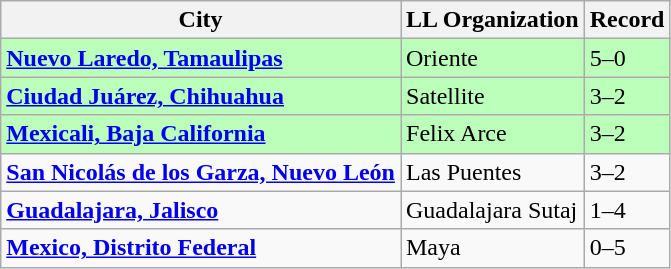<table class="wikitable">
<tr>
<th>City</th>
<th>LL Organization</th>
<th>Record</th>
</tr>
<tr bgcolor=#bbffbb>
<td> <strong><a href='#'>Nuevo Laredo, Tamaulipas</a></strong></td>
<td>Oriente</td>
<td>5–0</td>
</tr>
<tr bgcolor=#bbffbb>
<td> <strong><a href='#'>Ciudad Juárez, Chihuahua</a></strong></td>
<td>Satellite</td>
<td>3–2</td>
</tr>
<tr bgcolor=#bbffbb>
<td> <strong><a href='#'>Mexicali, Baja California</a></strong></td>
<td>Felix Arce</td>
<td>3–2</td>
</tr>
<tr>
<td> <strong><a href='#'>San Nicolás de los Garza, Nuevo León</a></strong></td>
<td>Las Puentes</td>
<td>3–2</td>
</tr>
<tr>
<td> <strong><a href='#'>Guadalajara, Jalisco</a></strong></td>
<td>Guadalajara Sutaj</td>
<td>1–4</td>
</tr>
<tr>
<td> <strong><a href='#'>Mexico, Distrito Federal</a></strong></td>
<td>Maya</td>
<td>0–5</td>
</tr>
</table>
